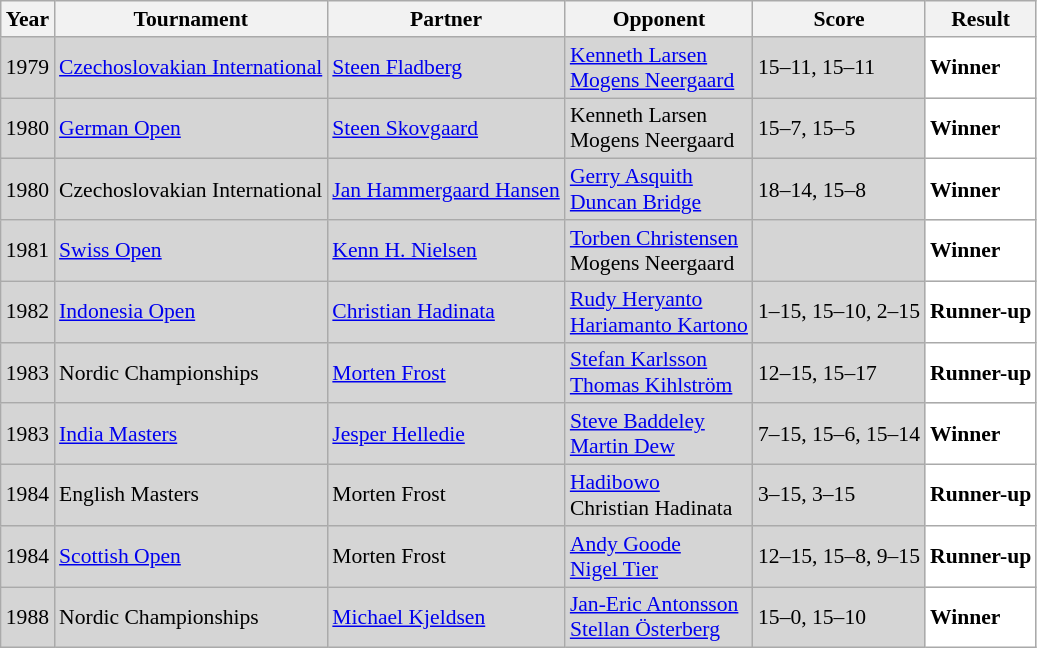<table class="sortable wikitable" style="font-size: 90%;">
<tr>
<th>Year</th>
<th>Tournament</th>
<th>Partner</th>
<th>Opponent</th>
<th>Score</th>
<th>Result</th>
</tr>
<tr style="background:#D5D5D5">
<td align="center">1979</td>
<td><a href='#'>Czechoslovakian International</a></td>
<td> <a href='#'>Steen Fladberg</a></td>
<td> <a href='#'>Kenneth Larsen</a><br> <a href='#'>Mogens Neergaard</a></td>
<td>15–11, 15–11</td>
<td style="text-align:left; background:white"> <strong>Winner</strong></td>
</tr>
<tr style="background:#D5D5D5">
<td align="center">1980</td>
<td><a href='#'>German Open</a></td>
<td> <a href='#'>Steen Skovgaard</a></td>
<td> Kenneth Larsen<br> Mogens Neergaard</td>
<td>15–7, 15–5</td>
<td style="text-align:left; background:white"> <strong>Winner</strong></td>
</tr>
<tr style="background:#D5D5D5">
<td align="center">1980</td>
<td>Czechoslovakian International</td>
<td> <a href='#'>Jan Hammergaard Hansen</a></td>
<td> <a href='#'>Gerry Asquith</a><br> <a href='#'>Duncan Bridge</a></td>
<td>18–14, 15–8</td>
<td style="text-align:left; background:white"> <strong>Winner</strong></td>
</tr>
<tr style="background:#D5D5D5">
<td align="center">1981</td>
<td><a href='#'>Swiss Open</a></td>
<td> <a href='#'>Kenn H. Nielsen</a></td>
<td> <a href='#'>Torben Christensen</a><br> Mogens Neergaard</td>
<td></td>
<td style="text-align:left; background:white"> <strong>Winner</strong></td>
</tr>
<tr style="background:#D5D5D5">
<td align="center">1982</td>
<td><a href='#'>Indonesia Open</a></td>
<td> <a href='#'>Christian Hadinata</a></td>
<td> <a href='#'>Rudy Heryanto</a><br> <a href='#'>Hariamanto Kartono</a></td>
<td>1–15, 15–10, 2–15</td>
<td style="text-align:left; background:white"> <strong>Runner-up</strong></td>
</tr>
<tr style="background:#D5D5D5">
<td align="center">1983</td>
<td>Nordic Championships</td>
<td> <a href='#'>Morten Frost</a></td>
<td> <a href='#'>Stefan Karlsson</a><br> <a href='#'>Thomas Kihlström</a></td>
<td>12–15, 15–17</td>
<td style="text-align:left; background:white"> <strong>Runner-up</strong></td>
</tr>
<tr style="background:#D5D5D5">
<td align="center">1983</td>
<td><a href='#'>India Masters</a></td>
<td> <a href='#'>Jesper Helledie</a></td>
<td> <a href='#'>Steve Baddeley</a><br> <a href='#'>Martin Dew</a></td>
<td>7–15, 15–6, 15–14</td>
<td style="text-align:left; background:white"> <strong>Winner</strong></td>
</tr>
<tr style="background:#D5D5D5">
<td align="center">1984</td>
<td>English Masters</td>
<td> Morten Frost</td>
<td> <a href='#'>Hadibowo</a><br> Christian Hadinata</td>
<td>3–15, 3–15</td>
<td style="text-align:left; background:white"> <strong>Runner-up</strong></td>
</tr>
<tr style="background:#D5D5D5">
<td align="center">1984</td>
<td><a href='#'>Scottish Open</a></td>
<td> Morten Frost</td>
<td> <a href='#'>Andy Goode</a><br> <a href='#'>Nigel Tier</a></td>
<td>12–15, 15–8, 9–15</td>
<td style="text-align:left; background:white"> <strong>Runner-up</strong></td>
</tr>
<tr style="background:#D5D5D5">
<td align="center">1988</td>
<td>Nordic Championships</td>
<td> <a href='#'>Michael Kjeldsen</a></td>
<td> <a href='#'>Jan-Eric Antonsson</a><br> <a href='#'>Stellan Österberg</a></td>
<td>15–0, 15–10</td>
<td style="text-align:left; background:white"> <strong>Winner</strong></td>
</tr>
</table>
